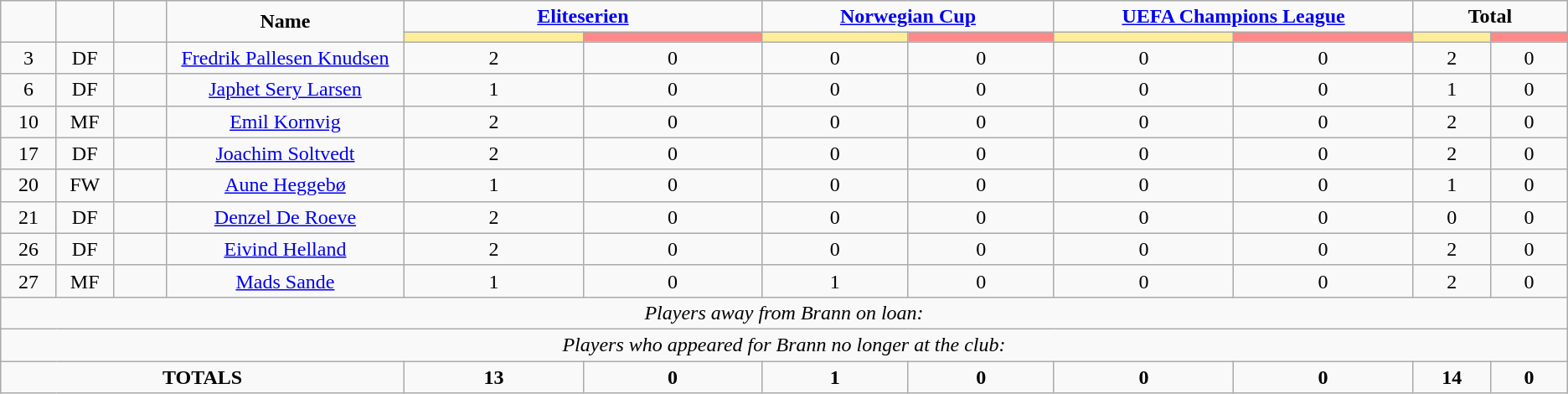<table class="wikitable" style="font-size: 100%; text-align: center;">
<tr>
<td rowspan="2" width=40 align="center"><strong></strong></td>
<td rowspan="2" width=40 align="center"><strong></strong></td>
<td rowspan="2" width=40 align="center"><strong></strong></td>
<td rowspan="2" width=200 align="center"><strong>Name</strong></td>
<td colspan="2" align="center"><strong><a href='#'>Eliteserien</a></strong></td>
<td colspan="2" align="center"><strong><a href='#'>Norwegian Cup</a></strong></td>
<td colspan="2" align="center"><strong><a href='#'>UEFA Champions League</a></strong></td>
<td colspan="2" align="center"><strong>Total</strong></td>
</tr>
<tr>
<th width=150 style="background: #FFEE99"></th>
<th width=150 style="background: #FF8888"></th>
<th width=120 style="background: #FFEE99"></th>
<th width=120 style="background: #FF8888"></th>
<th width=150 style="background: #FFEE99"></th>
<th width=150 style="background: #FF8888"></th>
<th width=60 style="background: #FFEE99"></th>
<th width=60 style="background: #FF8888"></th>
</tr>
<tr>
<td>3</td>
<td>DF</td>
<td></td>
<td><a href='#'>Fredrik Pallesen Knudsen</a></td>
<td>2</td>
<td>0</td>
<td>0</td>
<td>0</td>
<td>0</td>
<td>0</td>
<td>2</td>
<td>0</td>
</tr>
<tr>
<td>6</td>
<td>DF</td>
<td></td>
<td><a href='#'>Japhet Sery Larsen</a></td>
<td>1</td>
<td>0</td>
<td>0</td>
<td>0</td>
<td>0</td>
<td>0</td>
<td>1</td>
<td>0</td>
</tr>
<tr>
<td>10</td>
<td>MF</td>
<td></td>
<td><a href='#'>Emil Kornvig</a></td>
<td>2</td>
<td>0</td>
<td>0</td>
<td>0</td>
<td>0</td>
<td>0</td>
<td>2</td>
<td>0</td>
</tr>
<tr>
<td>17</td>
<td>DF</td>
<td></td>
<td><a href='#'>Joachim Soltvedt</a></td>
<td>2</td>
<td>0</td>
<td>0</td>
<td>0</td>
<td>0</td>
<td>0</td>
<td>2</td>
<td>0</td>
</tr>
<tr>
<td>20</td>
<td>FW</td>
<td></td>
<td><a href='#'>Aune Heggebø</a></td>
<td>1</td>
<td>0</td>
<td>0</td>
<td>0</td>
<td>0</td>
<td>0</td>
<td>1</td>
<td>0</td>
</tr>
<tr>
<td>21</td>
<td>DF</td>
<td></td>
<td><a href='#'>Denzel De Roeve</a></td>
<td>2</td>
<td>0</td>
<td>0</td>
<td>0</td>
<td>0</td>
<td>0</td>
<td>0</td>
<td>0</td>
</tr>
<tr>
<td>26</td>
<td>DF</td>
<td></td>
<td><a href='#'>Eivind Helland</a></td>
<td>2</td>
<td>0</td>
<td>0</td>
<td>0</td>
<td>0</td>
<td>0</td>
<td>2</td>
<td>0</td>
</tr>
<tr>
<td>27</td>
<td>MF</td>
<td></td>
<td><a href='#'>Mads Sande</a></td>
<td>1</td>
<td>0</td>
<td>1</td>
<td>0</td>
<td>0</td>
<td>0</td>
<td>2</td>
<td>0</td>
</tr>
<tr>
<td colspan="16"><em>Players away from Brann on loan:</em></td>
</tr>
<tr>
<td colspan="16"><em>Players who appeared for Brann no longer at the club:</em></td>
</tr>
<tr>
<td colspan="4"><strong>TOTALS</strong></td>
<td><strong>13</strong></td>
<td><strong>0</strong></td>
<td><strong>1</strong></td>
<td><strong>0</strong></td>
<td><strong>0</strong></td>
<td><strong>0</strong></td>
<td><strong>14</strong></td>
<td><strong>0</strong></td>
</tr>
</table>
